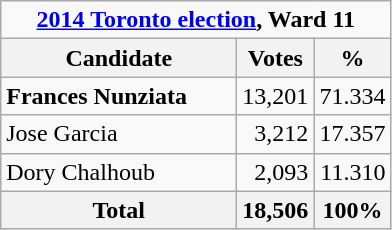<table class="wikitable" style="margin-bottom:0;">
<tr>
<td Colspan="3" align="center"><strong><a href='#'>2014 Toronto election</a>, Ward 11</strong></td>
</tr>
<tr>
<th bgcolor="#DDDDFF" width="150px">Candidate</th>
<th bgcolor="#DDDDFF">Votes</th>
<th bgcolor="#DDDDFF">%</th>
</tr>
<tr>
<td><strong>Frances Nunziata</strong></td>
<td align=right>13,201</td>
<td align=right>71.334</td>
</tr>
<tr>
<td>Jose Garcia</td>
<td align="right">3,212</td>
<td align=right>17.357</td>
</tr>
<tr>
<td>Dory Chalhoub</td>
<td align="right">2,093</td>
<td align=right>11.310</td>
</tr>
<tr>
<th>Total</th>
<th align=right>18,506</th>
<th align=right>100%</th>
</tr>
</table>
